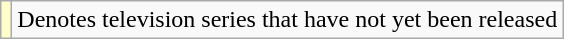<table class="wikitable">
<tr>
<td style="background:#FFFFCC;"></td>
<td>Denotes television series that have not yet been released</td>
</tr>
</table>
